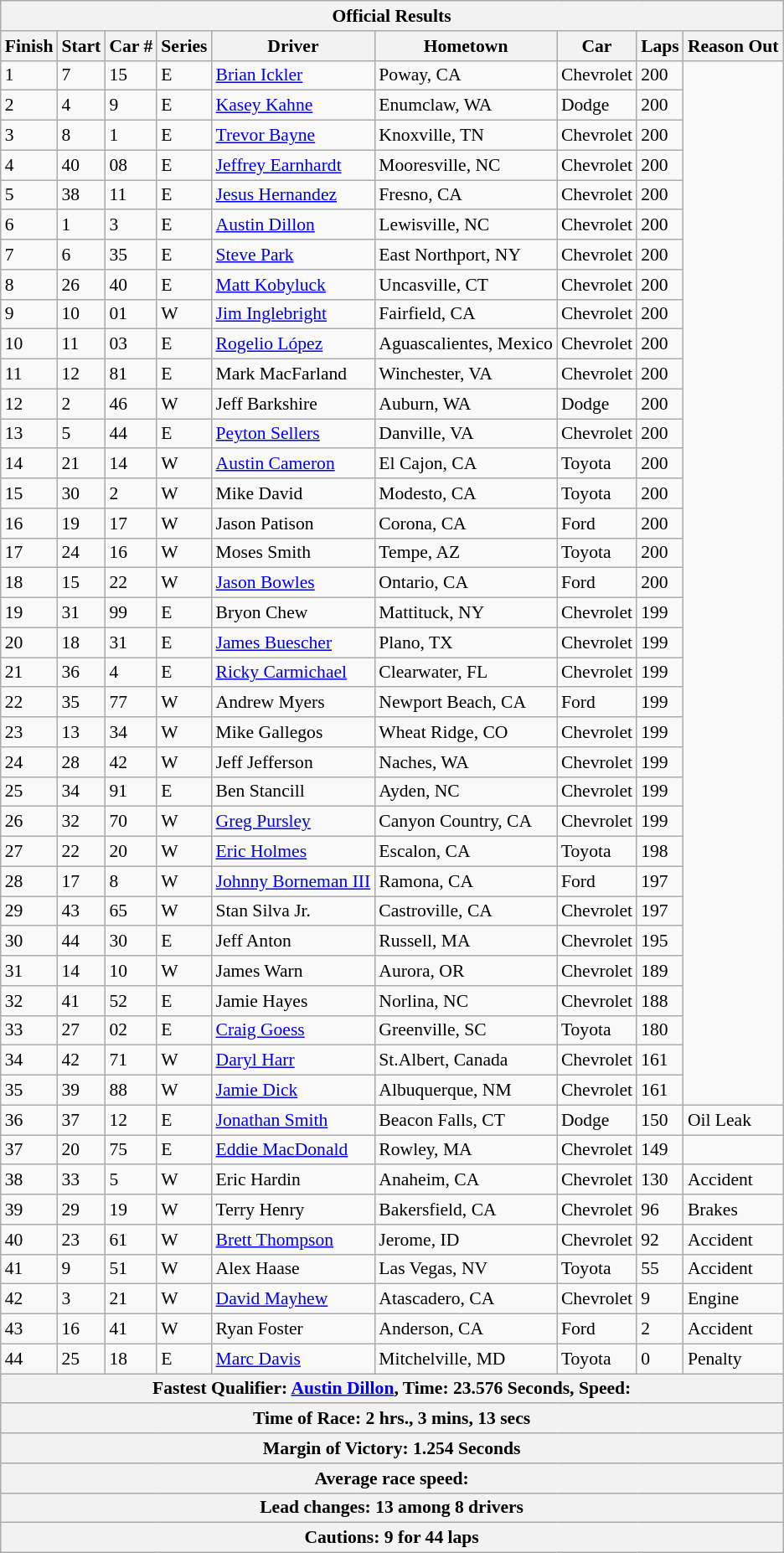<table class="wikitable" style="font-size: 90%;">
<tr>
<th colspan=9>Official Results</th>
</tr>
<tr>
<th>Finish</th>
<th>Start</th>
<th>Car #</th>
<th>Series</th>
<th>Driver</th>
<th>Hometown</th>
<th>Car</th>
<th>Laps</th>
<th>Reason Out</th>
</tr>
<tr>
<td>1</td>
<td>7</td>
<td>15</td>
<td>E</td>
<td><a href='#'>Brian Ickler</a></td>
<td>Poway, CA</td>
<td>Chevrolet</td>
<td>200</td>
</tr>
<tr>
<td>2</td>
<td>4</td>
<td>9</td>
<td>E</td>
<td><a href='#'>Kasey Kahne</a></td>
<td>Enumclaw, WA</td>
<td>Dodge</td>
<td>200</td>
</tr>
<tr>
<td>3</td>
<td>8</td>
<td>1</td>
<td>E</td>
<td><a href='#'>Trevor Bayne</a></td>
<td>Knoxville, TN</td>
<td>Chevrolet</td>
<td>200</td>
</tr>
<tr>
<td>4</td>
<td>40</td>
<td>08</td>
<td>E</td>
<td><a href='#'>Jeffrey Earnhardt</a></td>
<td>Mooresville, NC</td>
<td>Chevrolet</td>
<td>200</td>
</tr>
<tr>
<td>5</td>
<td>38</td>
<td>11</td>
<td>E</td>
<td><a href='#'>Jesus Hernandez</a></td>
<td>Fresno, CA</td>
<td>Chevrolet</td>
<td>200</td>
</tr>
<tr>
<td>6</td>
<td>1</td>
<td>3</td>
<td>E</td>
<td><a href='#'>Austin Dillon</a></td>
<td>Lewisville, NC</td>
<td>Chevrolet</td>
<td>200</td>
</tr>
<tr>
<td>7</td>
<td>6</td>
<td>35</td>
<td>E</td>
<td><a href='#'>Steve Park</a></td>
<td>East Northport, NY</td>
<td>Chevrolet</td>
<td>200</td>
</tr>
<tr>
<td>8</td>
<td>26</td>
<td>40</td>
<td>E</td>
<td><a href='#'>Matt Kobyluck</a></td>
<td>Uncasville, CT</td>
<td>Chevrolet</td>
<td>200</td>
</tr>
<tr>
<td>9</td>
<td>10</td>
<td>01</td>
<td>W</td>
<td><a href='#'>Jim Inglebright</a></td>
<td>Fairfield, CA</td>
<td>Chevrolet</td>
<td>200</td>
</tr>
<tr>
<td>10</td>
<td>11</td>
<td>03</td>
<td>E</td>
<td><a href='#'>Rogelio López</a></td>
<td>Aguascalientes, Mexico</td>
<td>Chevrolet</td>
<td>200</td>
</tr>
<tr>
<td>11</td>
<td>12</td>
<td>81</td>
<td>E</td>
<td>Mark MacFarland</td>
<td>Winchester, VA</td>
<td>Chevrolet</td>
<td>200</td>
</tr>
<tr>
<td>12</td>
<td>2</td>
<td>46</td>
<td>W</td>
<td>Jeff Barkshire</td>
<td>Auburn, WA</td>
<td>Dodge</td>
<td>200</td>
</tr>
<tr>
<td>13</td>
<td>5</td>
<td>44</td>
<td>E</td>
<td><a href='#'>Peyton Sellers</a></td>
<td>Danville, VA</td>
<td>Chevrolet</td>
<td>200</td>
</tr>
<tr>
<td>14</td>
<td>21</td>
<td>14</td>
<td>W</td>
<td><a href='#'>Austin Cameron</a></td>
<td>El Cajon, CA</td>
<td>Toyota</td>
<td>200</td>
</tr>
<tr>
<td>15</td>
<td>30</td>
<td>2</td>
<td>W</td>
<td>Mike David</td>
<td>Modesto, CA</td>
<td>Toyota</td>
<td>200</td>
</tr>
<tr>
<td>16</td>
<td>19</td>
<td>17</td>
<td>W</td>
<td>Jason Patison</td>
<td>Corona, CA</td>
<td>Ford</td>
<td>200</td>
</tr>
<tr>
<td>17</td>
<td>24</td>
<td>16</td>
<td>W</td>
<td>Moses Smith</td>
<td>Tempe, AZ</td>
<td>Toyota</td>
<td>200</td>
</tr>
<tr>
<td>18</td>
<td>15</td>
<td>22</td>
<td>W</td>
<td><a href='#'>Jason Bowles</a></td>
<td>Ontario, CA</td>
<td>Ford</td>
<td>200</td>
</tr>
<tr>
<td>19</td>
<td>31</td>
<td>99</td>
<td>E</td>
<td>Bryon Chew</td>
<td>Mattituck, NY</td>
<td>Chevrolet</td>
<td>199</td>
</tr>
<tr>
<td>20</td>
<td>18</td>
<td>31</td>
<td>E</td>
<td><a href='#'>James Buescher</a></td>
<td>Plano, TX</td>
<td>Chevrolet</td>
<td>199</td>
</tr>
<tr>
<td>21</td>
<td>36</td>
<td>4</td>
<td>E</td>
<td><a href='#'>Ricky Carmichael</a></td>
<td>Clearwater, FL</td>
<td>Chevrolet</td>
<td>199</td>
</tr>
<tr>
<td>22</td>
<td>35</td>
<td>77</td>
<td>W</td>
<td>Andrew Myers</td>
<td>Newport Beach, CA</td>
<td>Ford</td>
<td>199</td>
</tr>
<tr>
<td>23</td>
<td>13</td>
<td>34</td>
<td>W</td>
<td>Mike Gallegos</td>
<td>Wheat Ridge, CO</td>
<td>Chevrolet</td>
<td>199</td>
</tr>
<tr>
<td>24</td>
<td>28</td>
<td>42</td>
<td>W</td>
<td>Jeff Jefferson</td>
<td>Naches, WA</td>
<td>Chevrolet</td>
<td>199</td>
</tr>
<tr>
<td>25</td>
<td>34</td>
<td>91</td>
<td>E</td>
<td>Ben Stancill</td>
<td>Ayden, NC</td>
<td>Chevrolet</td>
<td>199</td>
</tr>
<tr>
<td>26</td>
<td>32</td>
<td>70</td>
<td>W</td>
<td><a href='#'>Greg Pursley</a></td>
<td>Canyon Country, CA</td>
<td>Chevrolet</td>
<td>199</td>
</tr>
<tr>
<td>27</td>
<td>22</td>
<td>20</td>
<td>W</td>
<td><a href='#'>Eric Holmes</a></td>
<td>Escalon, CA</td>
<td>Toyota</td>
<td>198</td>
</tr>
<tr>
<td>28</td>
<td>17</td>
<td>8</td>
<td>W</td>
<td><a href='#'>Johnny Borneman III</a></td>
<td>Ramona, CA</td>
<td>Ford</td>
<td>197</td>
</tr>
<tr>
<td>29</td>
<td>43</td>
<td>65</td>
<td>W</td>
<td>Stan Silva Jr.</td>
<td>Castroville, CA</td>
<td>Chevrolet</td>
<td>197</td>
</tr>
<tr>
<td>30</td>
<td>44</td>
<td>30</td>
<td>E</td>
<td>Jeff Anton</td>
<td>Russell, MA</td>
<td>Chevrolet</td>
<td>195</td>
</tr>
<tr>
<td>31</td>
<td>14</td>
<td>10</td>
<td>W</td>
<td>James Warn</td>
<td>Aurora, OR</td>
<td>Chevrolet</td>
<td>189</td>
</tr>
<tr>
<td>32</td>
<td>41</td>
<td>52</td>
<td>E</td>
<td>Jamie Hayes</td>
<td>Norlina, NC</td>
<td>Chevrolet</td>
<td>188</td>
</tr>
<tr>
<td>33</td>
<td>27</td>
<td>02</td>
<td>E</td>
<td><a href='#'>Craig Goess</a></td>
<td>Greenville, SC</td>
<td>Toyota</td>
<td>180</td>
</tr>
<tr>
<td>34</td>
<td>42</td>
<td>71</td>
<td>W</td>
<td><a href='#'>Daryl Harr</a></td>
<td>St.Albert, Canada</td>
<td>Chevrolet</td>
<td>161</td>
</tr>
<tr>
<td>35</td>
<td>39</td>
<td>88</td>
<td>W</td>
<td><a href='#'>Jamie Dick</a></td>
<td>Albuquerque, NM</td>
<td>Chevrolet</td>
<td>161</td>
</tr>
<tr>
<td>36</td>
<td>37</td>
<td>12</td>
<td>E</td>
<td><a href='#'>Jonathan Smith</a></td>
<td>Beacon Falls, CT</td>
<td>Dodge</td>
<td>150</td>
<td>Oil Leak</td>
</tr>
<tr>
<td>37</td>
<td>20</td>
<td>75</td>
<td>E</td>
<td><a href='#'>Eddie MacDonald</a></td>
<td>Rowley, MA</td>
<td>Chevrolet</td>
<td>149</td>
</tr>
<tr>
<td>38</td>
<td>33</td>
<td>5</td>
<td>W</td>
<td>Eric Hardin</td>
<td>Anaheim, CA</td>
<td>Chevrolet</td>
<td>130</td>
<td>Accident</td>
</tr>
<tr>
<td>39</td>
<td>29</td>
<td>19</td>
<td>W</td>
<td>Terry Henry</td>
<td>Bakersfield, CA</td>
<td>Chevrolet</td>
<td>96</td>
<td>Brakes</td>
</tr>
<tr>
<td>40</td>
<td>23</td>
<td>61</td>
<td>W</td>
<td><a href='#'>Brett Thompson</a></td>
<td>Jerome, ID</td>
<td>Chevrolet</td>
<td>92</td>
<td>Accident</td>
</tr>
<tr>
<td>41</td>
<td>9</td>
<td>51</td>
<td>W</td>
<td>Alex Haase</td>
<td>Las Vegas, NV</td>
<td>Toyota</td>
<td>55</td>
<td>Accident</td>
</tr>
<tr>
<td>42</td>
<td>3</td>
<td>21</td>
<td>W</td>
<td><a href='#'>David Mayhew</a></td>
<td>Atascadero, CA</td>
<td>Chevrolet</td>
<td>9</td>
<td>Engine</td>
</tr>
<tr>
<td>43</td>
<td>16</td>
<td>41</td>
<td>W</td>
<td>Ryan Foster</td>
<td>Anderson, CA</td>
<td>Ford</td>
<td>2</td>
<td>Accident</td>
</tr>
<tr>
<td>44</td>
<td>25</td>
<td>18</td>
<td>E</td>
<td><a href='#'>Marc Davis</a></td>
<td>Mitchelville, MD</td>
<td>Toyota</td>
<td>0</td>
<td>Penalty</td>
</tr>
<tr>
<th colspan=9>Fastest Qualifier: <a href='#'>Austin Dillon</a>, Time: 23.576 Seconds, Speed: </th>
</tr>
<tr>
<th colspan=9>Time of Race: 2 hrs., 3 mins, 13 secs</th>
</tr>
<tr>
<th colspan=9>Margin of Victory: 1.254 Seconds</th>
</tr>
<tr>
<th colspan=9>Average race speed: </th>
</tr>
<tr>
<th colspan=9>Lead changes: 13 among 8 drivers</th>
</tr>
<tr>
<th colspan=9>Cautions: 9 for 44 laps</th>
</tr>
</table>
